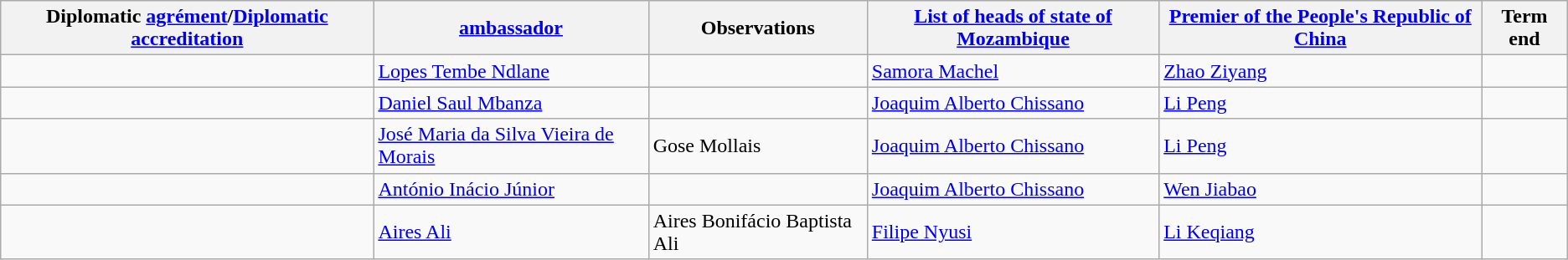<table class="wikitable sortable">
<tr>
<th>Diplomatic <a href='#'>agrément</a>/<a href='#'>Diplomatic accreditation</a></th>
<th><a href='#'>ambassador</a></th>
<th>Observations</th>
<th><a href='#'>List of heads of state of Mozambique</a></th>
<th><a href='#'>Premier of the People's Republic of China</a></th>
<th>Term end</th>
</tr>
<tr>
<td></td>
<td><a href='#'>Lopes Tembe Ndlane</a></td>
<td></td>
<td><a href='#'>Samora Machel</a></td>
<td><a href='#'>Zhao Ziyang</a></td>
<td></td>
</tr>
<tr>
<td></td>
<td><a href='#'>Daniel Saul Mbanza</a></td>
<td></td>
<td><a href='#'>Joaquim Alberto Chissano</a></td>
<td><a href='#'>Li Peng</a></td>
<td></td>
</tr>
<tr>
<td></td>
<td><a href='#'>José Maria da Silva Vieira de Morais</a></td>
<td>Gose Mollais</td>
<td><a href='#'>Joaquim Alberto Chissano</a></td>
<td><a href='#'>Li Peng</a></td>
<td></td>
</tr>
<tr>
<td></td>
<td><a href='#'>António Inácio Júnior</a></td>
<td></td>
<td><a href='#'>Joaquim Alberto Chissano</a></td>
<td><a href='#'>Wen Jiabao</a></td>
<td></td>
</tr>
<tr>
<td></td>
<td><a href='#'>Aires Ali</a></td>
<td>Aires Bonifácio Baptista Ali</td>
<td><a href='#'>Filipe Nyusi</a></td>
<td><a href='#'>Li Keqiang</a></td>
<td></td>
</tr>
</table>
